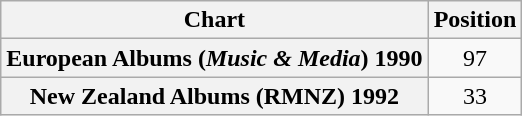<table class="wikitable plainrowheaders" border="1">
<tr>
<th scope="col">Chart</th>
<th scope="col">Position</th>
</tr>
<tr>
<th scope="row">European Albums (<em>Music & Media</em>) 1990</th>
<td align="center">97</td>
</tr>
<tr>
<th scope="row">New Zealand Albums (RMNZ) 1992</th>
<td style="text-align:center;">33</td>
</tr>
</table>
